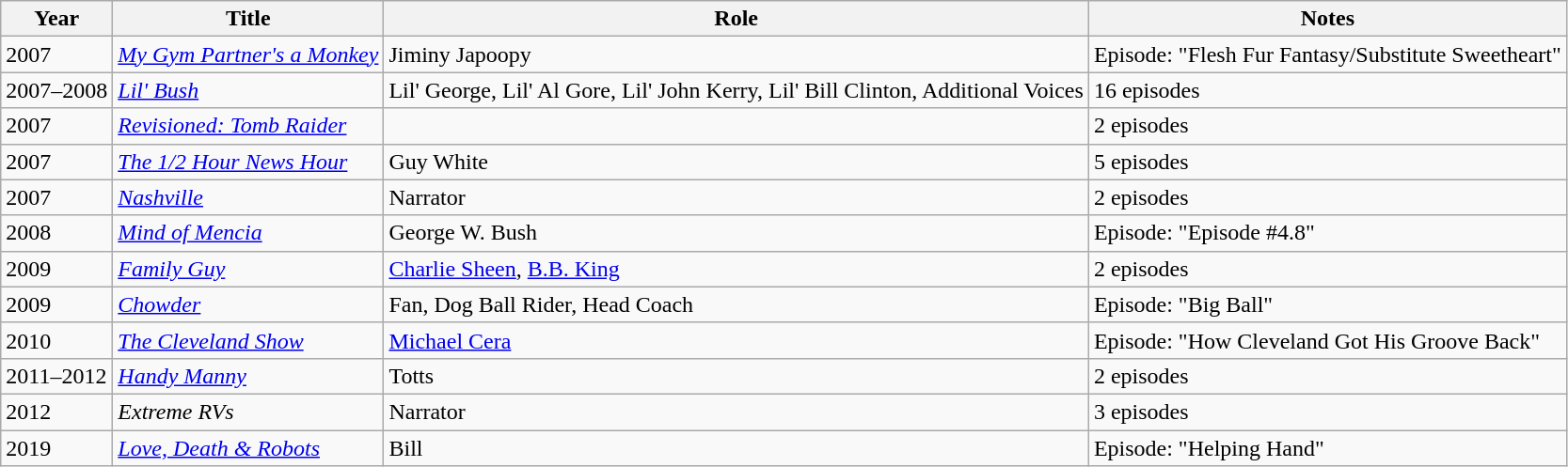<table class="wikitable sortable">
<tr>
<th>Year</th>
<th>Title</th>
<th>Role</th>
<th>Notes</th>
</tr>
<tr>
<td>2007</td>
<td><em><a href='#'>My Gym Partner's a Monkey</a></em></td>
<td>Jiminy Japoopy</td>
<td>Episode: "Flesh Fur Fantasy/Substitute Sweetheart"</td>
</tr>
<tr>
<td>2007–2008</td>
<td><em><a href='#'>Lil' Bush</a></em></td>
<td>Lil' George, Lil' Al Gore, Lil' John Kerry, Lil' Bill Clinton, Additional Voices</td>
<td>16 episodes</td>
</tr>
<tr>
<td>2007</td>
<td><em><a href='#'>Revisioned: Tomb Raider</a></em></td>
<td></td>
<td>2 episodes</td>
</tr>
<tr>
<td>2007</td>
<td><em><a href='#'>The 1/2 Hour News Hour</a></em></td>
<td>Guy White</td>
<td>5 episodes</td>
</tr>
<tr>
<td>2007</td>
<td><em><a href='#'>Nashville</a></em></td>
<td>Narrator</td>
<td>2 episodes</td>
</tr>
<tr>
<td>2008</td>
<td><em><a href='#'>Mind of Mencia</a></em></td>
<td>George W. Bush</td>
<td>Episode: "Episode #4.8"</td>
</tr>
<tr>
<td>2009</td>
<td><em><a href='#'>Family Guy</a></em></td>
<td><a href='#'>Charlie Sheen</a>, <a href='#'>B.B. King</a></td>
<td>2 episodes</td>
</tr>
<tr>
<td>2009</td>
<td><em><a href='#'>Chowder</a></em></td>
<td>Fan, Dog Ball Rider, Head Coach</td>
<td>Episode: "Big Ball"</td>
</tr>
<tr>
<td>2010</td>
<td><em><a href='#'>The Cleveland Show</a></em></td>
<td><a href='#'>Michael Cera</a></td>
<td>Episode: "How Cleveland Got His Groove Back"</td>
</tr>
<tr>
<td>2011–2012</td>
<td><em><a href='#'>Handy Manny</a></em></td>
<td>Totts</td>
<td>2 episodes</td>
</tr>
<tr>
<td>2012</td>
<td><em>Extreme RVs</em></td>
<td>Narrator</td>
<td>3 episodes</td>
</tr>
<tr>
<td>2019</td>
<td><em><a href='#'>Love, Death & Robots</a></em></td>
<td>Bill</td>
<td>Episode: "Helping Hand"</td>
</tr>
</table>
